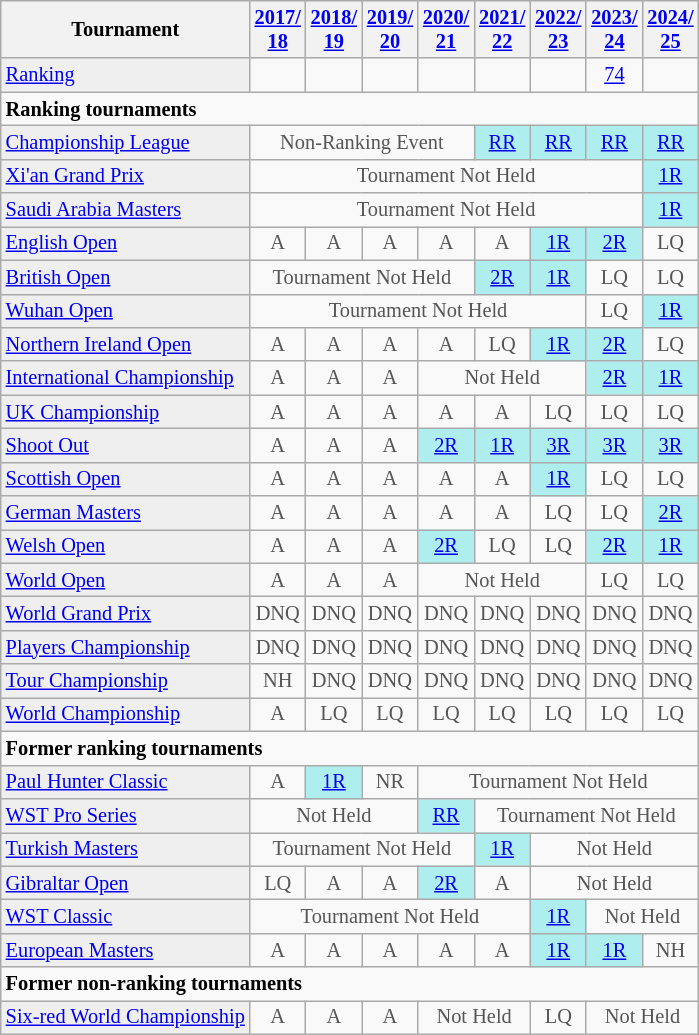<table class="wikitable" style="font-size:85%;">
<tr>
<th>Tournament</th>
<th><a href='#'>2017/<br>18</a></th>
<th><a href='#'>2018/<br>19</a></th>
<th><a href='#'>2019/<br>20</a></th>
<th><a href='#'>2020/<br>21</a></th>
<th><a href='#'>2021/<br>22</a></th>
<th><a href='#'>2022/<br>23</a></th>
<th><a href='#'>2023/<br>24</a></th>
<th><a href='#'>2024/<br>25</a></th>
</tr>
<tr>
<td style="background:#EFEFEF;"><a href='#'>Ranking</a></td>
<td align="center"></td>
<td align="center"></td>
<td align="center"></td>
<td align="center"></td>
<td align="center"></td>
<td align="center"></td>
<td align="center"><a href='#'>74</a></td>
<td align="center"></td>
</tr>
<tr>
<td colspan="10"><strong>Ranking tournaments</strong></td>
</tr>
<tr>
<td style="background:#EFEFEF;"><a href='#'>Championship League</a></td>
<td align="center" colspan="4" style="color:#555555;">Non-Ranking Event</td>
<td align="center" style="background:#afeeee;"><a href='#'>RR</a></td>
<td align="center" style="background:#afeeee;"><a href='#'>RR</a></td>
<td align="center" style="background:#afeeee;"><a href='#'>RR</a></td>
<td align="center" style="background:#afeeee;"><a href='#'>RR</a></td>
</tr>
<tr>
<td style="background:#EFEFEF;"><a href='#'>Xi'an Grand Prix</a></td>
<td align="center" colspan="7" style="color:#555555;">Tournament Not Held</td>
<td align="center" style="background:#afeeee;"><a href='#'>1R</a></td>
</tr>
<tr>
<td style="background:#EFEFEF;"><a href='#'>Saudi Arabia Masters</a></td>
<td align="center" colspan="7" style="color:#555555;">Tournament Not Held</td>
<td align="center" style="background:#afeeee;"><a href='#'>1R</a></td>
</tr>
<tr>
<td style="background:#EFEFEF;"><a href='#'>English Open</a></td>
<td align="center" style="color:#555555;">A</td>
<td align="center" style="color:#555555;">A</td>
<td align="center" style="color:#555555;">A</td>
<td align="center" style="color:#555555;">A</td>
<td align="center" style="color:#555555;">A</td>
<td align="center" style="background:#afeeee;"><a href='#'>1R</a></td>
<td align="center" style="background:#afeeee;"><a href='#'>2R</a></td>
<td align="center" style="color:#555555;">LQ</td>
</tr>
<tr>
<td style="background:#EFEFEF;"><a href='#'>British Open</a></td>
<td align="center" colspan="4" style="color:#555555;">Tournament Not Held</td>
<td align="center" style="background:#afeeee;"><a href='#'>2R</a></td>
<td align="center" style="background:#afeeee;"><a href='#'>1R</a></td>
<td align="center" style="color:#555555;">LQ</td>
<td align="center" style="color:#555555;">LQ</td>
</tr>
<tr>
<td style="background:#EFEFEF;"><a href='#'>Wuhan Open</a></td>
<td align="center" colspan="6" style="color:#555555;">Tournament Not Held</td>
<td align="center" style="color:#555555;">LQ</td>
<td align="center" style="background:#afeeee;"><a href='#'>1R</a></td>
</tr>
<tr>
<td style="background:#EFEFEF;"><a href='#'>Northern Ireland Open</a></td>
<td align="center" style="color:#555555;">A</td>
<td align="center" style="color:#555555;">A</td>
<td align="center" style="color:#555555;">A</td>
<td align="center" style="color:#555555;">A</td>
<td align="center" style="color:#555555;">LQ</td>
<td align="center" style="background:#afeeee;"><a href='#'>1R</a></td>
<td align="center" style="background:#afeeee;"><a href='#'>2R</a></td>
<td align="center" style="color:#555555;">LQ</td>
</tr>
<tr>
<td style="background:#EFEFEF;"><a href='#'>International Championship</a></td>
<td align="center" style="color:#555555;">A</td>
<td align="center" style="color:#555555;">A</td>
<td align="center" style="color:#555555;">A</td>
<td align="center" colspan="3" style="color:#555555;">Not Held</td>
<td align="center" style="background:#afeeee;"><a href='#'>2R</a></td>
<td align="center" style="background:#afeeee;"><a href='#'>1R</a></td>
</tr>
<tr>
<td style="background:#EFEFEF;"><a href='#'>UK Championship</a></td>
<td align="center" style="color:#555555;">A</td>
<td align="center" style="color:#555555;">A</td>
<td align="center" style="color:#555555;">A</td>
<td align="center" style="color:#555555;">A</td>
<td align="center" style="color:#555555;">A</td>
<td align="center" style="color:#555555;">LQ</td>
<td align="center" style="color:#555555;">LQ</td>
<td align="center" style="color:#555555;">LQ</td>
</tr>
<tr>
<td style="background:#EFEFEF;"><a href='#'>Shoot Out</a></td>
<td align="center" style="color:#555555;">A</td>
<td align="center" style="color:#555555;">A</td>
<td align="center" style="color:#555555;">A</td>
<td align="center" style="background:#afeeee;"><a href='#'>2R</a></td>
<td align="center" style="background:#afeeee;"><a href='#'>1R</a></td>
<td align="center" style="background:#afeeee;"><a href='#'>3R</a></td>
<td align="center" style="background:#afeeee;"><a href='#'>3R</a></td>
<td align="center" style="background:#afeeee;"><a href='#'>3R</a></td>
</tr>
<tr>
<td style="background:#EFEFEF;"><a href='#'>Scottish Open</a></td>
<td align="center" style="color:#555555;">A</td>
<td align="center" style="color:#555555;">A</td>
<td align="center" style="color:#555555;">A</td>
<td align="center" style="color:#555555;">A</td>
<td align="center" style="color:#555555;">A</td>
<td align="center" style="background:#afeeee;"><a href='#'>1R</a></td>
<td align="center" style="color:#555555;">LQ</td>
<td align="center" style="color:#555555;">LQ</td>
</tr>
<tr>
<td style="background:#EFEFEF;"><a href='#'>German Masters</a></td>
<td align="center" style="color:#555555;">A</td>
<td align="center" style="color:#555555;">A</td>
<td align="center" style="color:#555555;">A</td>
<td align="center" style="color:#555555;">A</td>
<td align="center" style="color:#555555;">A</td>
<td align="center" style="color:#555555;">LQ</td>
<td align="center" style="color:#555555;">LQ</td>
<td align="center" style="background:#afeeee;"><a href='#'>2R</a></td>
</tr>
<tr>
<td style="background:#EFEFEF;"><a href='#'>Welsh Open</a></td>
<td align="center" style="color:#555555;">A</td>
<td align="center" style="color:#555555;">A</td>
<td align="center" style="color:#555555;">A</td>
<td align="center" style="background:#afeeee;"><a href='#'>2R</a></td>
<td align="center" style="color:#555555;">LQ</td>
<td align="center" style="color:#555555;">LQ</td>
<td align="center" style="background:#afeeee;"><a href='#'>2R</a></td>
<td align="center" style="background:#afeeee;"><a href='#'>1R</a></td>
</tr>
<tr>
<td style="background:#EFEFEF;"><a href='#'>World Open</a></td>
<td align="center" style="color:#555555;">A</td>
<td align="center" style="color:#555555;">A</td>
<td align="center" style="color:#555555;">A</td>
<td align="center" colspan="3" style="color:#555555;">Not Held</td>
<td align="center" style="color:#555555;">LQ</td>
<td align="center" style="color:#555555;">LQ</td>
</tr>
<tr>
<td style="background:#EFEFEF;"><a href='#'>World Grand Prix</a></td>
<td align="center" style="color:#555555;">DNQ</td>
<td align="center" style="color:#555555;">DNQ</td>
<td align="center" style="color:#555555;">DNQ</td>
<td align="center" style="color:#555555;">DNQ</td>
<td align="center" style="color:#555555;">DNQ</td>
<td align="center" style="color:#555555;">DNQ</td>
<td align="center" style="color:#555555;">DNQ</td>
<td align="center" style="color:#555555;">DNQ</td>
</tr>
<tr>
<td style="background:#EFEFEF;"><a href='#'>Players Championship</a></td>
<td align="center" style="color:#555555;">DNQ</td>
<td align="center" style="color:#555555;">DNQ</td>
<td align="center" style="color:#555555;">DNQ</td>
<td align="center" style="color:#555555;">DNQ</td>
<td align="center" style="color:#555555;">DNQ</td>
<td align="center" style="color:#555555;">DNQ</td>
<td align="center" style="color:#555555;">DNQ</td>
<td align="center" style="color:#555555;">DNQ</td>
</tr>
<tr>
<td style="background:#EFEFEF;"><a href='#'>Tour Championship</a></td>
<td align="center" style="color:#555555;">NH</td>
<td align="center" style="color:#555555;">DNQ</td>
<td align="center" style="color:#555555;">DNQ</td>
<td align="center" style="color:#555555;">DNQ</td>
<td align="center" style="color:#555555;">DNQ</td>
<td align="center" style="color:#555555;">DNQ</td>
<td align="center" style="color:#555555;">DNQ</td>
<td align="center" style="color:#555555;">DNQ</td>
</tr>
<tr>
<td style="background:#EFEFEF;"><a href='#'>World Championship</a></td>
<td align="center" style="color:#555555;">A</td>
<td align="center" style="color:#555555;">LQ</td>
<td align="center" style="color:#555555;">LQ</td>
<td align="center" style="color:#555555;">LQ</td>
<td align="center" style="color:#555555;">LQ</td>
<td align="center" style="color:#555555;">LQ</td>
<td align="center" style="color:#555555;">LQ</td>
<td align="center" style="color:#555555;">LQ</td>
</tr>
<tr>
<td colspan="10"><strong>Former ranking tournaments</strong></td>
</tr>
<tr>
<td style="background:#EFEFEF;"><a href='#'>Paul Hunter Classic</a></td>
<td align="center" style="color:#555555;">A</td>
<td align="center" style="background:#afeeee;"><a href='#'>1R</a></td>
<td align="center" style="color:#555555;">NR</td>
<td align="center" colspan="10" style="color:#555555;">Tournament Not Held</td>
</tr>
<tr>
<td style="background:#EFEFEF;"><a href='#'>WST Pro Series</a></td>
<td align="center" colspan="3" style="color:#555555;">Not Held</td>
<td align="center" style="background:#afeeee;"><a href='#'>RR</a></td>
<td align="center" colspan="10" style="color:#555555;">Tournament Not Held</td>
</tr>
<tr>
<td style="background:#EFEFEF;"><a href='#'>Turkish Masters</a></td>
<td align="center" colspan="4" style="color:#555555;">Tournament Not Held</td>
<td align="center" style="background:#afeeee;"><a href='#'>1R</a></td>
<td align="center" colspan="10" style="color:#555555;">Not Held</td>
</tr>
<tr>
<td style="background:#EFEFEF;"><a href='#'>Gibraltar Open</a></td>
<td align="center" style="color:#555555;">LQ</td>
<td align="center" style="color:#555555;">A</td>
<td align="center" style="color:#555555;">A</td>
<td align="center" style="background:#afeeee;"><a href='#'>2R</a></td>
<td align="center" style="color:#555555;">A</td>
<td align="center" colspan="10" style="color:#555555;">Not Held</td>
</tr>
<tr>
<td style="background:#EFEFEF;"><a href='#'>WST Classic</a></td>
<td align="center" colspan="5" style="color:#555555;">Tournament Not Held</td>
<td align="center" style="background:#afeeee;"><a href='#'>1R</a></td>
<td align="center" colspan="2" style="color:#555555;">Not Held</td>
</tr>
<tr>
<td style="background:#EFEFEF;"><a href='#'>European Masters</a></td>
<td align="center" style="color:#555555;">A</td>
<td align="center" style="color:#555555;">A</td>
<td align="center" style="color:#555555;">A</td>
<td align="center" style="color:#555555;">A</td>
<td align="center" style="color:#555555;">A</td>
<td align="center" style="background:#afeeee;"><a href='#'>1R</a></td>
<td align="center" style="background:#afeeee;"><a href='#'>1R</a></td>
<td align="center" style="color:#555555;">NH</td>
</tr>
<tr>
<td colspan="10"><strong>Former non-ranking tournaments</strong></td>
</tr>
<tr>
<td style="background:#EFEFEF;"><a href='#'>Six-red World Championship</a></td>
<td align="center" style="color:#555555;">A</td>
<td align="center" style="color:#555555;">A</td>
<td align="center" style="color:#555555;">A</td>
<td align="center" colspan="2" style="color:#555555;">Not Held</td>
<td align="center" style="color:#555555;">LQ</td>
<td align="center" colspan="2" style="color:#555555;">Not Held</td>
</tr>
</table>
